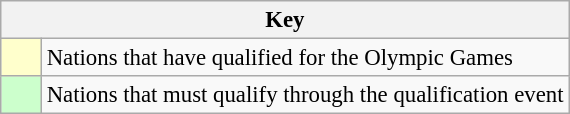<table class="wikitable" style="text-align: center; font-size:95%;">
<tr>
<th colspan=2>Key</th>
</tr>
<tr>
<td style="background:#ffffcc; width:20px;"></td>
<td align=left>Nations that have qualified for the Olympic Games</td>
</tr>
<tr>
<td style="background:#ccffcc; width:20px;"></td>
<td align=left>Nations that must qualify through the qualification event</td>
</tr>
</table>
